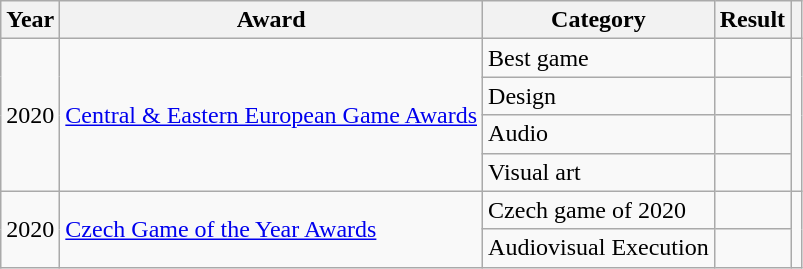<table class="wikitable sortable">
<tr>
<th>Year</th>
<th>Award</th>
<th>Category</th>
<th>Result</th>
<th></th>
</tr>
<tr>
<td rowspan="4" style="text-align:center;">2020</td>
<td rowspan="4"><a href='#'>Central & Eastern European Game Awards</a></td>
<td>Best game</td>
<td></td>
<td rowspan="4"></td>
</tr>
<tr>
<td>Design</td>
<td></td>
</tr>
<tr>
<td>Audio</td>
<td></td>
</tr>
<tr>
<td>Visual art</td>
<td></td>
</tr>
<tr>
<td rowspan="2" style="text-align:center;">2020</td>
<td rowspan="2"><a href='#'>Czech Game of the Year Awards</a></td>
<td>Czech game of 2020</td>
<td></td>
<td rowspan="2"></td>
</tr>
<tr>
<td>Audiovisual Execution</td>
<td></td>
</tr>
</table>
